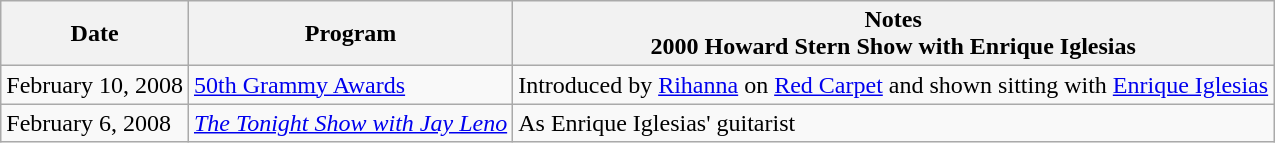<table class="wikitable">
<tr>
<th>Date</th>
<th>Program</th>
<th>Notes<br>2000
Howard Stern Show with Enrique Iglesias</th>
</tr>
<tr>
<td>February 10, 2008</td>
<td><a href='#'>50th Grammy Awards</a></td>
<td>Introduced by <a href='#'>Rihanna</a> on <a href='#'>Red Carpet</a> and shown sitting with <a href='#'>Enrique Iglesias</a></td>
</tr>
<tr>
<td>February 6, 2008</td>
<td><em><a href='#'>The Tonight Show with Jay Leno</a></em></td>
<td>As Enrique Iglesias' guitarist</td>
</tr>
</table>
